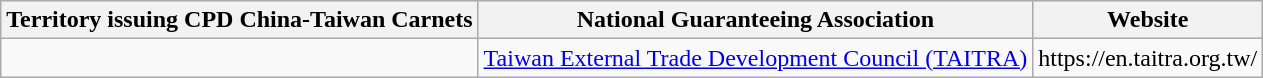<table class="wikitable">
<tr>
<th>Territory issuing CPD China-Taiwan Carnets</th>
<th>National Guaranteeing Association</th>
<th>Website</th>
</tr>
<tr>
<td></td>
<td><a href='#'>Taiwan External Trade Development Council (TAITRA)</a></td>
<td>https://en.taitra.org.tw/</td>
</tr>
</table>
